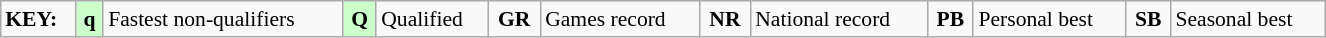<table class="wikitable" style="margin:0.5em auto; font-size:90%;position:relative;" width=70%>
<tr>
<td><strong>KEY:</strong></td>
<td bgcolor=ccffcc align=center><strong>q</strong></td>
<td>Fastest non-qualifiers</td>
<td bgcolor=ccffcc align=center><strong>Q</strong></td>
<td>Qualified</td>
<td align=center><strong>GR</strong></td>
<td>Games record</td>
<td align=center><strong>NR</strong></td>
<td>National record</td>
<td align=center><strong>PB</strong></td>
<td>Personal best</td>
<td align=center><strong>SB</strong></td>
<td>Seasonal best</td>
</tr>
</table>
